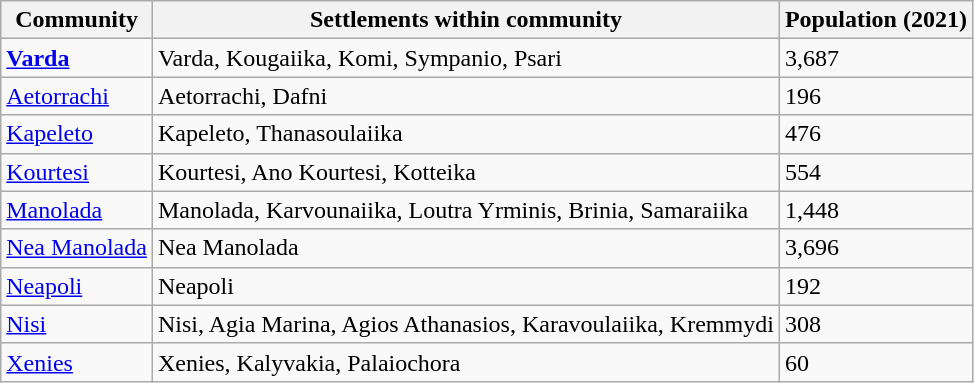<table class=wikitable>
<tr>
<th>Community</th>
<th>Settlements within community</th>
<th>Population (2021)</th>
</tr>
<tr>
<td><strong><a href='#'>Varda</a> </strong></td>
<td>Varda, Kougaiika, Komi, Sympanio, Psari</td>
<td>3,687</td>
</tr>
<tr>
<td><a href='#'>Aetorrachi</a></td>
<td>Aetorrachi, Dafni</td>
<td>196</td>
</tr>
<tr>
<td><a href='#'>Kapeleto</a></td>
<td>Kapeleto, Thanasoulaiika</td>
<td>476</td>
</tr>
<tr>
<td><a href='#'>Kourtesi</a></td>
<td>Kourtesi, Ano Kourtesi, Kotteika</td>
<td>554</td>
</tr>
<tr>
<td><a href='#'>Manolada</a></td>
<td>Manolada, Karvounaiika, Loutra Yrminis, Brinia, Samaraiika</td>
<td>1,448</td>
</tr>
<tr>
<td><a href='#'>Nea Manolada</a></td>
<td>Nea Manolada</td>
<td>3,696</td>
</tr>
<tr>
<td><a href='#'>Neapoli</a></td>
<td>Neapoli</td>
<td>192</td>
</tr>
<tr>
<td><a href='#'>Nisi</a></td>
<td>Nisi, Agia Marina, Agios Athanasios, Karavoulaiika, Kremmydi</td>
<td>308</td>
</tr>
<tr>
<td><a href='#'>Xenies</a></td>
<td>Xenies, Kalyvakia, Palaiochora</td>
<td>60</td>
</tr>
</table>
